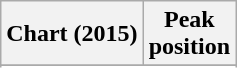<table class="wikitable plainrowheaders sortable">
<tr>
<th>Chart (2015)</th>
<th>Peak<br>position</th>
</tr>
<tr>
</tr>
<tr>
</tr>
<tr>
</tr>
<tr>
</tr>
<tr>
</tr>
<tr>
</tr>
<tr>
</tr>
</table>
